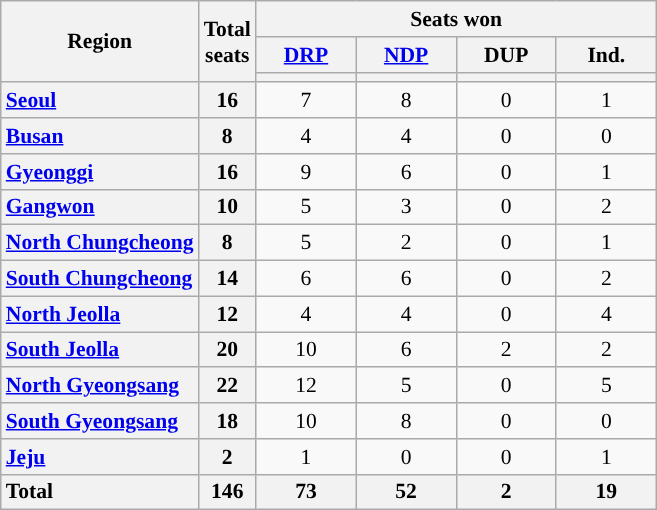<table class="wikitable" style="text-align:center; font-size: 0.9em">
<tr>
<th rowspan="3">Region</th>
<th rowspan="3">Total<br>seats</th>
<th colspan="4">Seats won</th>
</tr>
<tr>
<th class="unsortable" style="width:60px"><a href='#'>DRP</a></th>
<th class="unsortable" style="width:60px"><a href='#'>NDP</a></th>
<th class="unsortable" style="width:60px">DUP</th>
<th class="unsortable" style="width:60px">Ind.</th>
</tr>
<tr>
<th style="background:"></th>
<th style="background:"></th>
<th style="background:"></th>
<th style="background:"></th>
</tr>
<tr>
<th style="text-align: left"><a href='#'>Seoul</a></th>
<th>16</th>
<td>7</td>
<td>8</td>
<td>0</td>
<td>1</td>
</tr>
<tr>
<th style="text-align: left"><a href='#'>Busan</a></th>
<th>8</th>
<td>4</td>
<td>4</td>
<td>0</td>
<td>0</td>
</tr>
<tr>
<th style="text-align: left"><a href='#'>Gyeonggi</a></th>
<th>16</th>
<td>9</td>
<td>6</td>
<td>0</td>
<td>1</td>
</tr>
<tr>
<th style="text-align: left"><a href='#'>Gangwon</a></th>
<th>10</th>
<td>5</td>
<td>3</td>
<td>0</td>
<td>2</td>
</tr>
<tr>
<th style="text-align: left"><a href='#'>North Chungcheong</a></th>
<th>8</th>
<td>5</td>
<td>2</td>
<td>0</td>
<td>1</td>
</tr>
<tr>
<th style="text-align: left"><a href='#'>South Chungcheong</a></th>
<th>14</th>
<td>6</td>
<td>6</td>
<td>0</td>
<td>2</td>
</tr>
<tr>
<th style="text-align: left"><a href='#'>North Jeolla</a></th>
<th>12</th>
<td>4</td>
<td>4</td>
<td>0</td>
<td>4</td>
</tr>
<tr>
<th style="text-align: left"><a href='#'>South Jeolla</a></th>
<th>20</th>
<td>10</td>
<td>6</td>
<td>2</td>
<td>2</td>
</tr>
<tr>
<th style="text-align: left"><a href='#'>North Gyeongsang</a></th>
<th>22</th>
<td>12</td>
<td>5</td>
<td>0</td>
<td>5</td>
</tr>
<tr>
<th style="text-align: left"><a href='#'>South Gyeongsang</a></th>
<th>18</th>
<td>10</td>
<td>8</td>
<td>0</td>
<td>0</td>
</tr>
<tr>
<th style="text-align: left"><a href='#'>Jeju</a></th>
<th>2</th>
<td>1</td>
<td>0</td>
<td>0</td>
<td>1</td>
</tr>
<tr class="sortbottom">
<th style="text-align: left">Total</th>
<th>146</th>
<th>73</th>
<th>52</th>
<th>2</th>
<th>19</th>
</tr>
</table>
